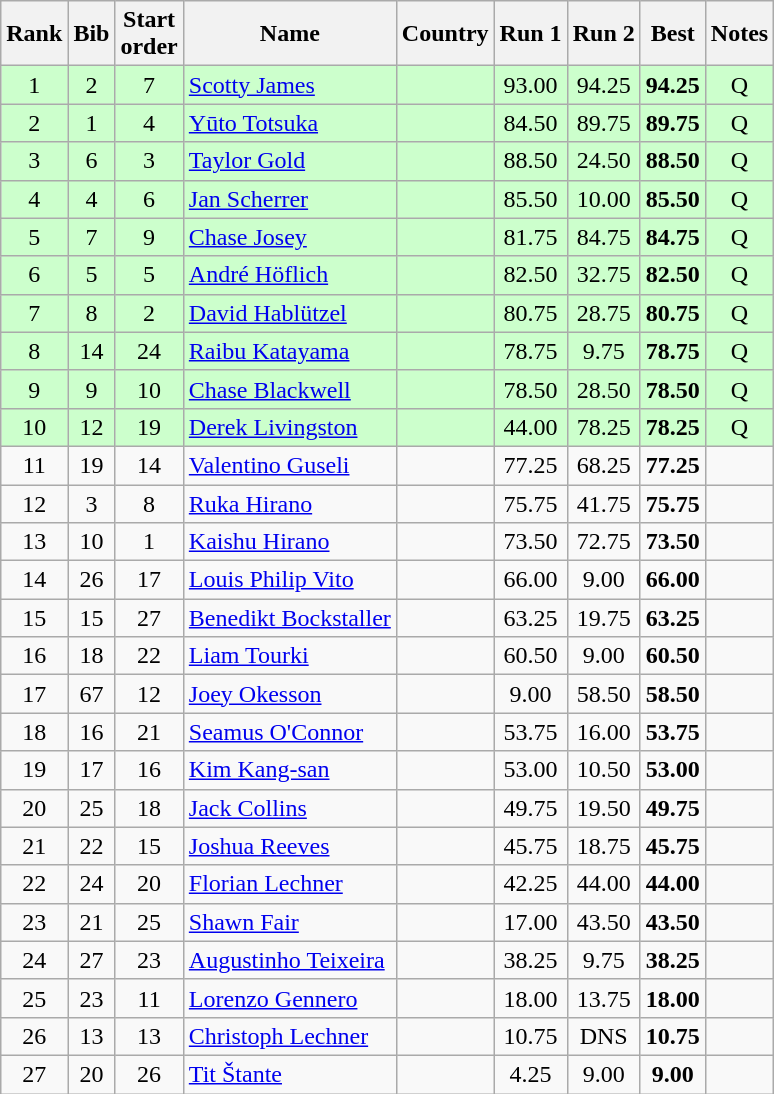<table class="wikitable sortable" style="text-align:center">
<tr>
<th>Rank</th>
<th>Bib</th>
<th>Start<br>order</th>
<th>Name</th>
<th>Country</th>
<th>Run 1</th>
<th>Run 2</th>
<th>Best</th>
<th>Notes</th>
</tr>
<tr bgcolor=ccffcc>
<td>1</td>
<td>2</td>
<td>7</td>
<td align=left><a href='#'>Scotty James</a></td>
<td align=left></td>
<td>93.00</td>
<td>94.25</td>
<td><strong>94.25</strong></td>
<td>Q</td>
</tr>
<tr bgcolor=ccffcc>
<td>2</td>
<td>1</td>
<td>4</td>
<td align=left><a href='#'>Yūto Totsuka</a></td>
<td align=left></td>
<td>84.50</td>
<td>89.75</td>
<td><strong>89.75</strong></td>
<td>Q</td>
</tr>
<tr bgcolor=ccffcc>
<td>3</td>
<td>6</td>
<td>3</td>
<td align=left><a href='#'>Taylor Gold</a></td>
<td align=left></td>
<td>88.50</td>
<td>24.50</td>
<td><strong>88.50</strong></td>
<td>Q</td>
</tr>
<tr bgcolor=ccffcc>
<td>4</td>
<td>4</td>
<td>6</td>
<td align=left><a href='#'>Jan Scherrer</a></td>
<td align=left></td>
<td>85.50</td>
<td>10.00</td>
<td><strong>85.50</strong></td>
<td>Q</td>
</tr>
<tr bgcolor=ccffcc>
<td>5</td>
<td>7</td>
<td>9</td>
<td align=left><a href='#'>Chase Josey</a></td>
<td align=left></td>
<td>81.75</td>
<td>84.75</td>
<td><strong>84.75</strong></td>
<td>Q</td>
</tr>
<tr bgcolor=ccffcc>
<td>6</td>
<td>5</td>
<td>5</td>
<td align=left><a href='#'>André Höflich</a></td>
<td align=left></td>
<td>82.50</td>
<td>32.75</td>
<td><strong>82.50</strong></td>
<td>Q</td>
</tr>
<tr bgcolor=ccffcc>
<td>7</td>
<td>8</td>
<td>2</td>
<td align=left><a href='#'>David Hablützel</a></td>
<td align=left></td>
<td>80.75</td>
<td>28.75</td>
<td><strong>80.75</strong></td>
<td>Q</td>
</tr>
<tr bgcolor=ccffcc>
<td>8</td>
<td>14</td>
<td>24</td>
<td align=left><a href='#'>Raibu Katayama</a></td>
<td align=left></td>
<td>78.75</td>
<td>9.75</td>
<td><strong>78.75</strong></td>
<td>Q</td>
</tr>
<tr bgcolor=ccffcc>
<td>9</td>
<td>9</td>
<td>10</td>
<td align=left><a href='#'>Chase Blackwell</a></td>
<td align=left></td>
<td>78.50</td>
<td>28.50</td>
<td><strong>78.50</strong></td>
<td>Q</td>
</tr>
<tr bgcolor=ccffcc>
<td>10</td>
<td>12</td>
<td>19</td>
<td align=left><a href='#'>Derek Livingston</a></td>
<td align=left></td>
<td>44.00</td>
<td>78.25</td>
<td><strong>78.25</strong></td>
<td>Q</td>
</tr>
<tr>
<td>11</td>
<td>19</td>
<td>14</td>
<td align=left><a href='#'>Valentino Guseli</a></td>
<td align=left></td>
<td>77.25</td>
<td>68.25</td>
<td><strong>77.25</strong></td>
<td></td>
</tr>
<tr>
<td>12</td>
<td>3</td>
<td>8</td>
<td align=left><a href='#'>Ruka Hirano</a></td>
<td align=left></td>
<td>75.75</td>
<td>41.75</td>
<td><strong>75.75</strong></td>
<td></td>
</tr>
<tr>
<td>13</td>
<td>10</td>
<td>1</td>
<td align=left><a href='#'>Kaishu Hirano</a></td>
<td align=left></td>
<td>73.50</td>
<td>72.75</td>
<td><strong>73.50</strong></td>
<td></td>
</tr>
<tr>
<td>14</td>
<td>26</td>
<td>17</td>
<td align=left><a href='#'>Louis Philip Vito</a></td>
<td align=left></td>
<td>66.00</td>
<td>9.00</td>
<td><strong>66.00</strong></td>
<td></td>
</tr>
<tr>
<td>15</td>
<td>15</td>
<td>27</td>
<td align=left><a href='#'>Benedikt Bockstaller</a></td>
<td align=left></td>
<td>63.25</td>
<td>19.75</td>
<td><strong>63.25</strong></td>
<td></td>
</tr>
<tr>
<td>16</td>
<td>18</td>
<td>22</td>
<td align=left><a href='#'>Liam Tourki</a></td>
<td align=left></td>
<td>60.50</td>
<td>9.00</td>
<td><strong>60.50</strong></td>
<td></td>
</tr>
<tr>
<td>17</td>
<td>67</td>
<td>12</td>
<td align=left><a href='#'>Joey Okesson</a></td>
<td align=left></td>
<td>9.00</td>
<td>58.50</td>
<td><strong>58.50</strong></td>
<td></td>
</tr>
<tr>
<td>18</td>
<td>16</td>
<td>21</td>
<td align=left><a href='#'>Seamus O'Connor</a></td>
<td align=left></td>
<td>53.75</td>
<td>16.00</td>
<td><strong>53.75</strong></td>
<td></td>
</tr>
<tr>
<td>19</td>
<td>17</td>
<td>16</td>
<td align=left><a href='#'>Kim Kang-san</a></td>
<td align=left></td>
<td>53.00</td>
<td>10.50</td>
<td><strong>53.00</strong></td>
<td></td>
</tr>
<tr>
<td>20</td>
<td>25</td>
<td>18</td>
<td align=left><a href='#'>Jack Collins</a></td>
<td align=left></td>
<td>49.75</td>
<td>19.50</td>
<td><strong>49.75</strong></td>
<td></td>
</tr>
<tr>
<td>21</td>
<td>22</td>
<td>15</td>
<td align=left><a href='#'>Joshua Reeves</a></td>
<td align=left></td>
<td>45.75</td>
<td>18.75</td>
<td><strong>45.75</strong></td>
<td></td>
</tr>
<tr>
<td>22</td>
<td>24</td>
<td>20</td>
<td align=left><a href='#'>Florian Lechner</a></td>
<td align=left></td>
<td>42.25</td>
<td>44.00</td>
<td><strong>44.00</strong></td>
<td></td>
</tr>
<tr>
<td>23</td>
<td>21</td>
<td>25</td>
<td align=left><a href='#'>Shawn Fair</a></td>
<td align=left></td>
<td>17.00</td>
<td>43.50</td>
<td><strong>43.50</strong></td>
<td></td>
</tr>
<tr>
<td>24</td>
<td>27</td>
<td>23</td>
<td align=left><a href='#'>Augustinho Teixeira</a></td>
<td align=left></td>
<td>38.25</td>
<td>9.75</td>
<td><strong>38.25</strong></td>
<td></td>
</tr>
<tr>
<td>25</td>
<td>23</td>
<td>11</td>
<td align=left><a href='#'>Lorenzo Gennero</a></td>
<td align=left></td>
<td>18.00</td>
<td>13.75</td>
<td><strong>18.00</strong></td>
<td></td>
</tr>
<tr>
<td>26</td>
<td>13</td>
<td>13</td>
<td align=left><a href='#'>Christoph Lechner</a></td>
<td align=left></td>
<td>10.75</td>
<td>DNS</td>
<td><strong>10.75</strong></td>
<td></td>
</tr>
<tr>
<td>27</td>
<td>20</td>
<td>26</td>
<td align=left><a href='#'>Tit Štante</a></td>
<td align=left></td>
<td>4.25</td>
<td>9.00</td>
<td><strong>9.00</strong></td>
<td></td>
</tr>
</table>
